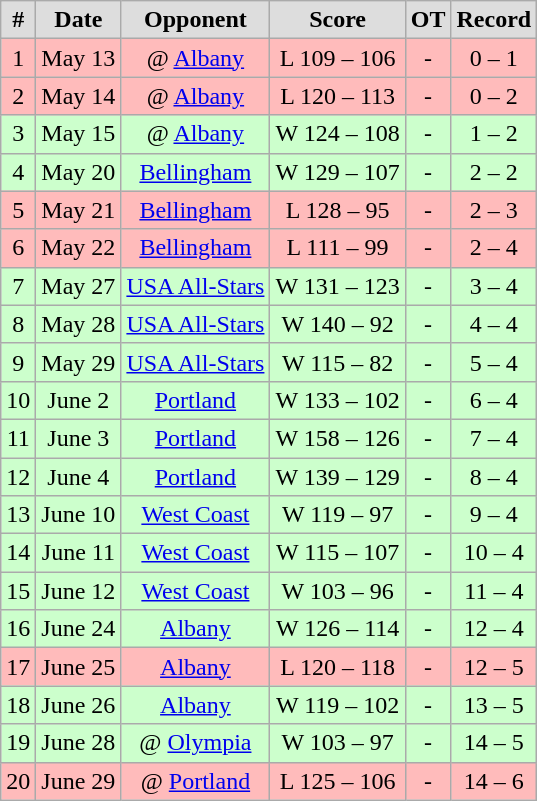<table class="wikitable">
<tr align="center"  bgcolor="#dddddd">
<td><strong>#</strong></td>
<td><strong>Date</strong></td>
<td><strong>Opponent</strong></td>
<td><strong>Score</strong></td>
<td><strong>OT</strong></td>
<td><strong>Record</strong></td>
</tr>
<tr align="center" bgcolor="ffbbbb">
<td>1</td>
<td>May 13</td>
<td>@ <a href='#'>Albany</a></td>
<td>L 109 – 106</td>
<td>-</td>
<td>0 – 1</td>
</tr>
<tr align="center" bgcolor="ffbbbb">
<td>2</td>
<td>May 14</td>
<td>@ <a href='#'>Albany</a></td>
<td>L 120 – 113</td>
<td>-</td>
<td>0 – 2</td>
</tr>
<tr align="center" bgcolor="ccffcc">
<td>3</td>
<td>May 15</td>
<td>@ <a href='#'>Albany</a></td>
<td>W 124 – 108</td>
<td>-</td>
<td>1 – 2</td>
</tr>
<tr align="center" bgcolor="ccffcc">
<td>4</td>
<td>May 20</td>
<td><a href='#'>Bellingham</a></td>
<td>W 129 – 107</td>
<td>-</td>
<td>2 – 2</td>
</tr>
<tr align="center" bgcolor="ffbbbb">
<td>5</td>
<td>May 21</td>
<td><a href='#'>Bellingham</a></td>
<td>L 128 – 95</td>
<td>-</td>
<td>2 – 3</td>
</tr>
<tr align="center" bgcolor="ffbbbb">
<td>6</td>
<td>May 22</td>
<td><a href='#'>Bellingham</a></td>
<td>L 111 – 99</td>
<td>-</td>
<td>2 – 4</td>
</tr>
<tr align="center" bgcolor="ccffcc">
<td>7</td>
<td>May 27</td>
<td><a href='#'>USA All-Stars</a></td>
<td>W 131 – 123</td>
<td>-</td>
<td>3 – 4</td>
</tr>
<tr align="center" bgcolor="ccffcc">
<td>8</td>
<td>May 28</td>
<td><a href='#'>USA All-Stars</a></td>
<td>W 140 – 92</td>
<td>-</td>
<td>4 – 4</td>
</tr>
<tr align="center" bgcolor="ccffcc">
<td>9</td>
<td>May 29</td>
<td><a href='#'>USA All-Stars</a></td>
<td>W 115 – 82</td>
<td>-</td>
<td>5 – 4</td>
</tr>
<tr align="center" bgcolor="ccffcc">
<td>10</td>
<td>June 2</td>
<td><a href='#'>Portland</a></td>
<td>W 133 – 102</td>
<td>-</td>
<td>6 – 4</td>
</tr>
<tr align="center" bgcolor="ccffcc">
<td>11</td>
<td>June 3</td>
<td><a href='#'>Portland</a></td>
<td>W 158 – 126</td>
<td>-</td>
<td>7 – 4</td>
</tr>
<tr align="center" bgcolor="ccffcc">
<td>12</td>
<td>June 4</td>
<td><a href='#'>Portland</a></td>
<td>W 139 – 129</td>
<td>-</td>
<td>8 – 4</td>
</tr>
<tr align="center" bgcolor="ccffcc">
<td>13</td>
<td>June 10</td>
<td><a href='#'>West Coast</a></td>
<td>W 119 – 97</td>
<td>-</td>
<td>9 – 4</td>
</tr>
<tr align="center" bgcolor="ccffcc">
<td>14</td>
<td>June 11</td>
<td><a href='#'>West Coast</a></td>
<td>W 115 – 107</td>
<td>-</td>
<td>10 – 4</td>
</tr>
<tr align="center" bgcolor="ccffcc">
<td>15</td>
<td>June 12</td>
<td><a href='#'>West Coast</a></td>
<td>W 103 – 96</td>
<td>-</td>
<td>11 – 4</td>
</tr>
<tr align="center" bgcolor="ccffcc">
<td>16</td>
<td>June 24</td>
<td><a href='#'>Albany</a></td>
<td>W 126 – 114</td>
<td>-</td>
<td>12 – 4</td>
</tr>
<tr align="center" bgcolor="ffbbbb">
<td>17</td>
<td>June 25</td>
<td><a href='#'>Albany</a></td>
<td>L 120 – 118</td>
<td>-</td>
<td>12 – 5</td>
</tr>
<tr align="center" bgcolor="ccffcc">
<td>18</td>
<td>June 26</td>
<td><a href='#'>Albany</a></td>
<td>W 119 – 102</td>
<td>-</td>
<td>13 – 5</td>
</tr>
<tr align="center" bgcolor="ccffcc">
<td>19</td>
<td>June 28</td>
<td>@ <a href='#'>Olympia</a></td>
<td>W 103 – 97</td>
<td>-</td>
<td>14 – 5</td>
</tr>
<tr align="center" bgcolor="ffbbbb">
<td>20</td>
<td>June 29</td>
<td>@ <a href='#'>Portland</a></td>
<td>L 125 – 106</td>
<td>-</td>
<td>14 – 6</td>
</tr>
</table>
